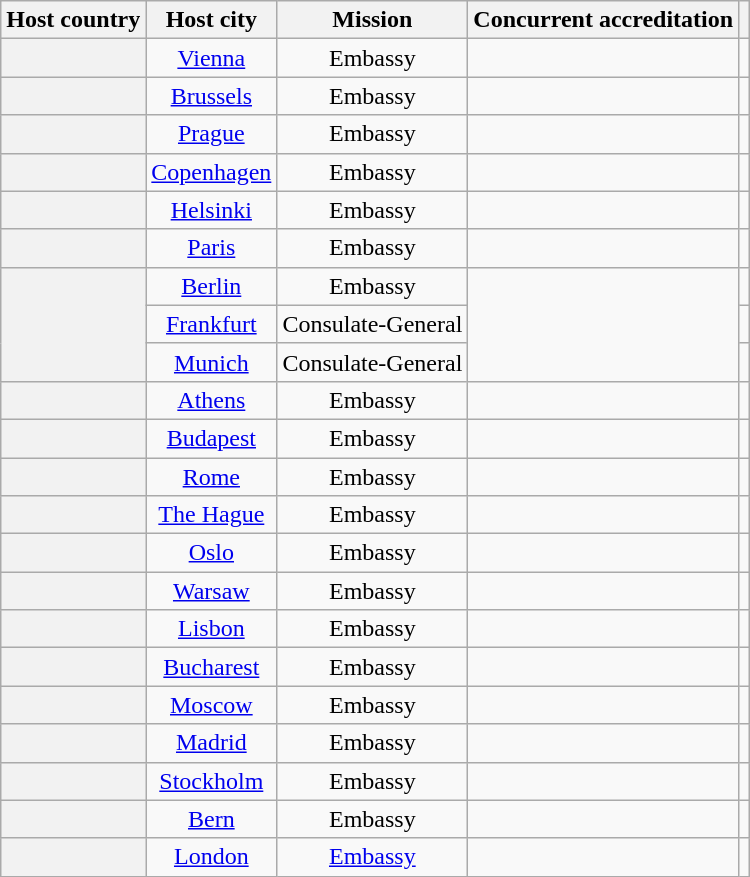<table class="wikitable plainrowheaders" style="text-align:center;">
<tr>
<th scope="col">Host country</th>
<th scope="col">Host city</th>
<th scope="col">Mission</th>
<th scope="col">Concurrent accreditation</th>
<th scope="col"></th>
</tr>
<tr>
<th scope="row"></th>
<td><a href='#'>Vienna</a></td>
<td>Embassy</td>
<td></td>
<td></td>
</tr>
<tr>
<th scope="row"></th>
<td><a href='#'>Brussels</a></td>
<td>Embassy</td>
<td></td>
<td></td>
</tr>
<tr>
<th scope="row"></th>
<td><a href='#'>Prague</a></td>
<td>Embassy</td>
<td></td>
<td></td>
</tr>
<tr>
<th scope="row"></th>
<td><a href='#'>Copenhagen</a></td>
<td>Embassy</td>
<td></td>
<td></td>
</tr>
<tr>
<th scope="row"></th>
<td><a href='#'>Helsinki</a></td>
<td>Embassy</td>
<td></td>
<td></td>
</tr>
<tr>
<th scope="row"></th>
<td><a href='#'>Paris</a></td>
<td>Embassy</td>
<td></td>
<td></td>
</tr>
<tr>
<th scope="row" rowspan="3"></th>
<td><a href='#'>Berlin</a></td>
<td>Embassy</td>
<td rowspan="3"></td>
<td></td>
</tr>
<tr>
<td><a href='#'>Frankfurt</a></td>
<td>Consulate-General</td>
<td></td>
</tr>
<tr>
<td><a href='#'>Munich</a></td>
<td>Consulate-General</td>
<td></td>
</tr>
<tr>
<th scope="row"></th>
<td><a href='#'>Athens</a></td>
<td>Embassy</td>
<td></td>
<td></td>
</tr>
<tr>
<th scope="row"></th>
<td><a href='#'>Budapest</a></td>
<td>Embassy</td>
<td></td>
<td></td>
</tr>
<tr>
<th scope="row"></th>
<td><a href='#'>Rome</a></td>
<td>Embassy</td>
<td></td>
<td></td>
</tr>
<tr>
<th scope="row"></th>
<td><a href='#'>The Hague</a></td>
<td>Embassy</td>
<td></td>
<td></td>
</tr>
<tr>
<th scope="row"></th>
<td><a href='#'>Oslo</a></td>
<td>Embassy</td>
<td></td>
<td></td>
</tr>
<tr>
<th scope="row"></th>
<td><a href='#'>Warsaw</a></td>
<td>Embassy</td>
<td></td>
<td></td>
</tr>
<tr>
<th scope="row"></th>
<td><a href='#'>Lisbon</a></td>
<td>Embassy</td>
<td></td>
<td></td>
</tr>
<tr>
<th scope="row"></th>
<td><a href='#'>Bucharest</a></td>
<td>Embassy</td>
<td></td>
<td></td>
</tr>
<tr>
<th scope="row"></th>
<td><a href='#'>Moscow</a></td>
<td>Embassy</td>
<td></td>
<td></td>
</tr>
<tr>
<th scope="row"></th>
<td><a href='#'>Madrid</a></td>
<td>Embassy</td>
<td></td>
<td></td>
</tr>
<tr>
<th scope="row"></th>
<td><a href='#'>Stockholm</a></td>
<td>Embassy</td>
<td></td>
<td></td>
</tr>
<tr>
<th scope="row"></th>
<td><a href='#'>Bern</a></td>
<td>Embassy</td>
<td></td>
<td></td>
</tr>
<tr>
<th scope="row"></th>
<td><a href='#'>London</a></td>
<td><a href='#'>Embassy</a></td>
<td></td>
<td></td>
</tr>
</table>
